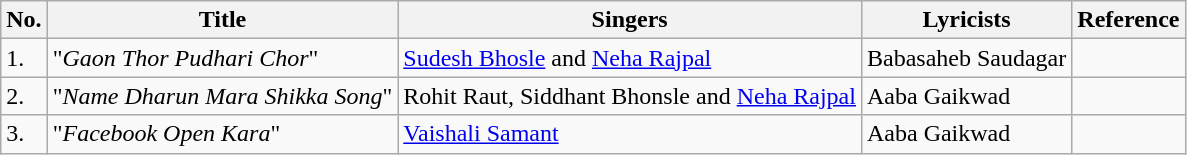<table class="wikitable">
<tr>
<th>No.</th>
<th>Title</th>
<th>Singers</th>
<th>Lyricists</th>
<th>Reference</th>
</tr>
<tr>
<td>1.</td>
<td>"<em>Gaon Thor Pudhari Chor</em>"</td>
<td><a href='#'>Sudesh Bhosle</a> and <a href='#'>Neha Rajpal</a></td>
<td>Babasaheb Saudagar</td>
<td></td>
</tr>
<tr>
<td>2.</td>
<td>"<em>Name Dharun Mara Shikka Song</em>"</td>
<td>Rohit Raut, Siddhant Bhonsle and <a href='#'>Neha Rajpal</a></td>
<td>Aaba Gaikwad</td>
<td></td>
</tr>
<tr>
<td>3.</td>
<td>"<em>Facebook Open Kara</em>"</td>
<td><a href='#'>Vaishali Samant</a></td>
<td>Aaba Gaikwad</td>
<td></td>
</tr>
</table>
